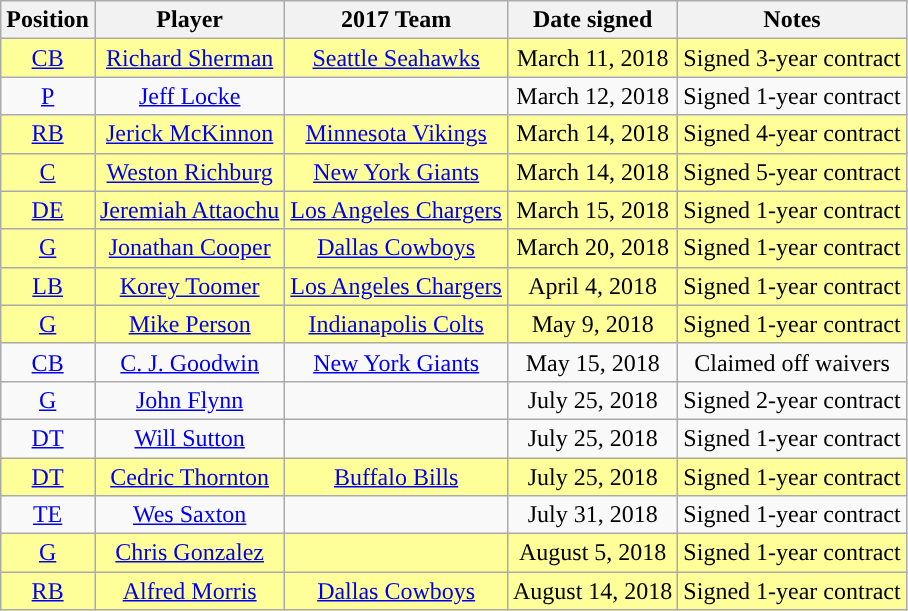<table class="sortable wikitable" style="text-align:center">
<tr>
<th>Position</th>
<th>Player</th>
<th>2017 Team</th>
<th>Date signed</th>
<th>Notes</th>
</tr>
<tr style="background:#ff9">
<td><a href='#'>CB</a></td>
<td><a href='#'>Richard Sherman</a></td>
<td><a href='#'>Seattle Seahawks</a></td>
<td>March 11, 2018</td>
<td>Signed 3-year contract</td>
</tr>
<tr>
<td><a href='#'>P</a></td>
<td><a href='#'>Jeff Locke</a></td>
<td></td>
<td>March 12, 2018</td>
<td>Signed 1-year contract</td>
</tr>
<tr style="background:#ff9">
<td><a href='#'>RB</a></td>
<td><a href='#'>Jerick McKinnon</a></td>
<td><a href='#'>Minnesota Vikings</a></td>
<td>March 14, 2018</td>
<td>Signed 4-year contract</td>
</tr>
<tr style="background:#ff9">
<td><a href='#'>C</a></td>
<td><a href='#'>Weston Richburg</a></td>
<td><a href='#'>New York Giants</a></td>
<td>March 14, 2018</td>
<td>Signed 5-year contract</td>
</tr>
<tr style="background:#ff9">
<td><a href='#'>DE</a></td>
<td><a href='#'>Jeremiah Attaochu</a></td>
<td><a href='#'>Los Angeles Chargers</a></td>
<td>March 15, 2018</td>
<td>Signed 1-year contract</td>
</tr>
<tr style="background:#ff9">
<td><a href='#'>G</a></td>
<td><a href='#'>Jonathan Cooper</a></td>
<td><a href='#'>Dallas Cowboys</a></td>
<td>March 20, 2018</td>
<td>Signed 1-year contract</td>
</tr>
<tr style="background:#ff9">
<td><a href='#'>LB</a></td>
<td><a href='#'>Korey Toomer</a></td>
<td><a href='#'>Los Angeles Chargers</a></td>
<td>April 4, 2018</td>
<td>Signed 1-year contract</td>
</tr>
<tr style="background:#ff9">
<td><a href='#'>G</a></td>
<td><a href='#'>Mike Person</a></td>
<td><a href='#'>Indianapolis Colts</a></td>
<td>May 9, 2018</td>
<td>Signed 1-year contract</td>
</tr>
<tr>
<td><a href='#'>CB</a></td>
<td><a href='#'>C. J. Goodwin</a></td>
<td><a href='#'>New York Giants</a></td>
<td>May 15, 2018</td>
<td>Claimed off waivers</td>
</tr>
<tr>
<td><a href='#'>G</a></td>
<td><a href='#'>John Flynn</a></td>
<td></td>
<td>July 25, 2018</td>
<td>Signed 2-year contract</td>
</tr>
<tr>
<td><a href='#'>DT</a></td>
<td><a href='#'>Will Sutton</a></td>
<td></td>
<td>July 25, 2018</td>
<td>Signed 1-year contract</td>
</tr>
<tr style="background:#ff9">
<td><a href='#'>DT</a></td>
<td><a href='#'>Cedric Thornton</a></td>
<td><a href='#'>Buffalo Bills</a></td>
<td>July 25, 2018</td>
<td>Signed 1-year contract</td>
</tr>
<tr>
<td><a href='#'>TE</a></td>
<td><a href='#'>Wes Saxton</a></td>
<td></td>
<td>July 31, 2018</td>
<td>Signed 1-year contract</td>
</tr>
<tr style="background:#ff9">
<td><a href='#'>G</a></td>
<td><a href='#'>Chris Gonzalez</a></td>
<td></td>
<td>August 5, 2018</td>
<td>Signed 1-year contract</td>
</tr>
<tr style="background:#ff9">
<td><a href='#'>RB</a></td>
<td><a href='#'>Alfred Morris</a></td>
<td><a href='#'>Dallas Cowboys</a></td>
<td>August 14, 2018</td>
<td>Signed 1-year contract</td>
</tr>
</table>
